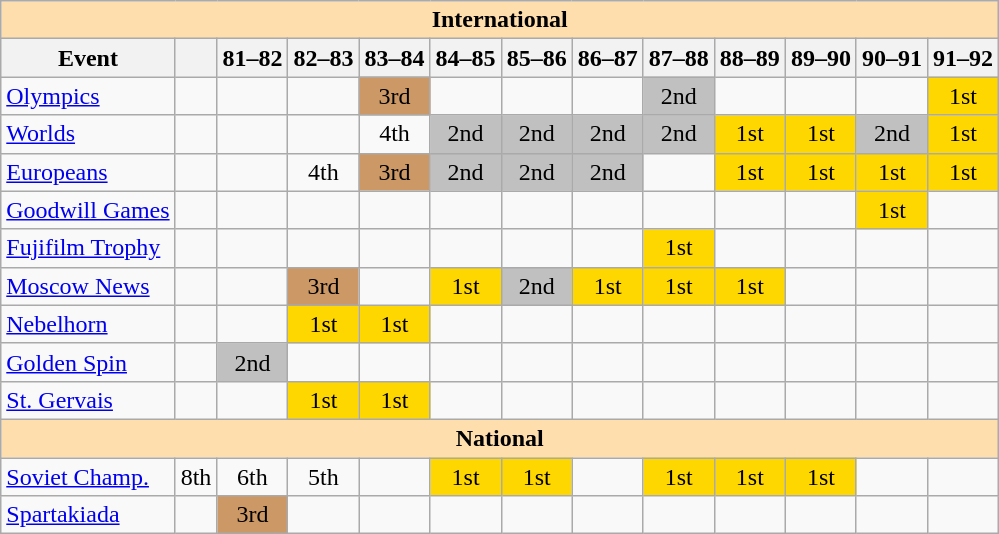<table class="wikitable" style="text-align:center">
<tr>
<th style="background-color: #ffdead; " colspan=13 align=center>International</th>
</tr>
<tr>
<th>Event</th>
<th></th>
<th>81–82</th>
<th>82–83</th>
<th>83–84</th>
<th>84–85</th>
<th>85–86</th>
<th>86–87</th>
<th>87–88</th>
<th>88–89</th>
<th>89–90</th>
<th>90–91</th>
<th>91–92</th>
</tr>
<tr>
<td align=left><a href='#'>Olympics</a></td>
<td></td>
<td></td>
<td></td>
<td bgcolor=cc9966>3rd</td>
<td></td>
<td></td>
<td></td>
<td bgcolor=silver>2nd</td>
<td></td>
<td></td>
<td></td>
<td bgcolor=gold>1st</td>
</tr>
<tr>
<td align=left><a href='#'>Worlds</a></td>
<td></td>
<td></td>
<td></td>
<td>4th</td>
<td bgcolor=silver>2nd</td>
<td bgcolor=silver>2nd</td>
<td bgcolor=silver>2nd</td>
<td bgcolor=silver>2nd</td>
<td bgcolor=gold>1st</td>
<td bgcolor=gold>1st</td>
<td bgcolor=silver>2nd</td>
<td bgcolor=gold>1st</td>
</tr>
<tr>
<td align=left><a href='#'>Europeans</a></td>
<td></td>
<td></td>
<td>4th</td>
<td bgcolor=cc9966>3rd</td>
<td bgcolor=silver>2nd</td>
<td bgcolor=silver>2nd</td>
<td bgcolor=silver>2nd</td>
<td></td>
<td bgcolor=gold>1st</td>
<td bgcolor=gold>1st</td>
<td bgcolor=gold>1st</td>
<td bgcolor=gold>1st</td>
</tr>
<tr>
<td align=left><a href='#'>Goodwill Games</a></td>
<td></td>
<td></td>
<td></td>
<td></td>
<td></td>
<td></td>
<td></td>
<td></td>
<td></td>
<td></td>
<td bgcolor=gold>1st</td>
<td></td>
</tr>
<tr>
<td align=left><a href='#'>Fujifilm Trophy</a></td>
<td></td>
<td></td>
<td></td>
<td></td>
<td></td>
<td></td>
<td></td>
<td bgcolor=gold>1st</td>
<td></td>
<td></td>
<td></td>
<td></td>
</tr>
<tr>
<td align=left><a href='#'>Moscow News</a></td>
<td></td>
<td></td>
<td bgcolor=cc9966>3rd</td>
<td></td>
<td bgcolor=gold>1st</td>
<td bgcolor=silver>2nd</td>
<td bgcolor=gold>1st</td>
<td bgcolor=gold>1st</td>
<td bgcolor=gold>1st</td>
<td></td>
<td></td>
<td></td>
</tr>
<tr>
<td align=left><a href='#'>Nebelhorn</a></td>
<td></td>
<td></td>
<td bgcolor=gold>1st</td>
<td bgcolor=gold>1st</td>
<td></td>
<td></td>
<td></td>
<td></td>
<td></td>
<td></td>
<td></td>
<td></td>
</tr>
<tr>
<td align=left><a href='#'>Golden Spin</a></td>
<td></td>
<td bgcolor=silver>2nd</td>
<td></td>
<td></td>
<td></td>
<td></td>
<td></td>
<td></td>
<td></td>
<td></td>
<td></td>
<td></td>
</tr>
<tr>
<td align=left><a href='#'>St. Gervais</a></td>
<td></td>
<td></td>
<td bgcolor=gold>1st</td>
<td bgcolor=gold>1st</td>
<td></td>
<td></td>
<td></td>
<td></td>
<td></td>
<td></td>
<td></td>
<td></td>
</tr>
<tr>
<th style="background-color: #ffdead; " colspan=13 align=center>National</th>
</tr>
<tr>
<td align=left><a href='#'>Soviet Champ.</a></td>
<td>8th</td>
<td>6th</td>
<td>5th</td>
<td></td>
<td bgcolor=gold>1st</td>
<td bgcolor=gold>1st</td>
<td></td>
<td bgcolor=gold>1st</td>
<td bgcolor=gold>1st</td>
<td bgcolor=gold>1st</td>
<td></td>
<td></td>
</tr>
<tr>
<td align=left><a href='#'>Spartakiada</a></td>
<td></td>
<td bgcolor=cc9966>3rd</td>
<td></td>
<td></td>
<td></td>
<td></td>
<td></td>
<td></td>
<td></td>
<td></td>
<td></td>
<td></td>
</tr>
</table>
